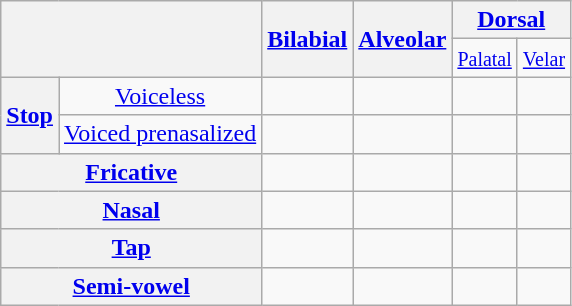<table class="wikitable" style="text-align:center;">
<tr>
<th rowspan=2 colspan=2></th>
<th rowspan=2><a href='#'>Bilabial</a></th>
<th rowspan=2><a href='#'>Alveolar</a></th>
<th colspan=2><a href='#'>Dorsal</a></th>
</tr>
<tr>
<td><small><a href='#'>Palatal</a></small></td>
<td><small><a href='#'>Velar</a></small></td>
</tr>
<tr>
<th rowspan=2><a href='#'>Stop</a></th>
<td><a href='#'>Voiceless</a></td>
<td></td>
<td></td>
<td></td>
<td></td>
</tr>
<tr>
<td><a href='#'> Voiced prenasalized</a></td>
<td></td>
<td></td>
<td></td>
<td></td>
</tr>
<tr>
<th colspan=2><a href='#'>Fricative</a></th>
<td></td>
<td></td>
<td></td>
<td></td>
</tr>
<tr>
<th colspan="2"><a href='#'>Nasal</a></th>
<td></td>
<td></td>
<td></td>
<td></td>
</tr>
<tr>
<th colspan=2><a href='#'>Tap</a></th>
<td></td>
<td></td>
<td></td>
<td></td>
</tr>
<tr>
<th colspan=2><a href='#'>Semi-vowel</a></th>
<td></td>
<td></td>
<td></td>
<td></td>
</tr>
</table>
